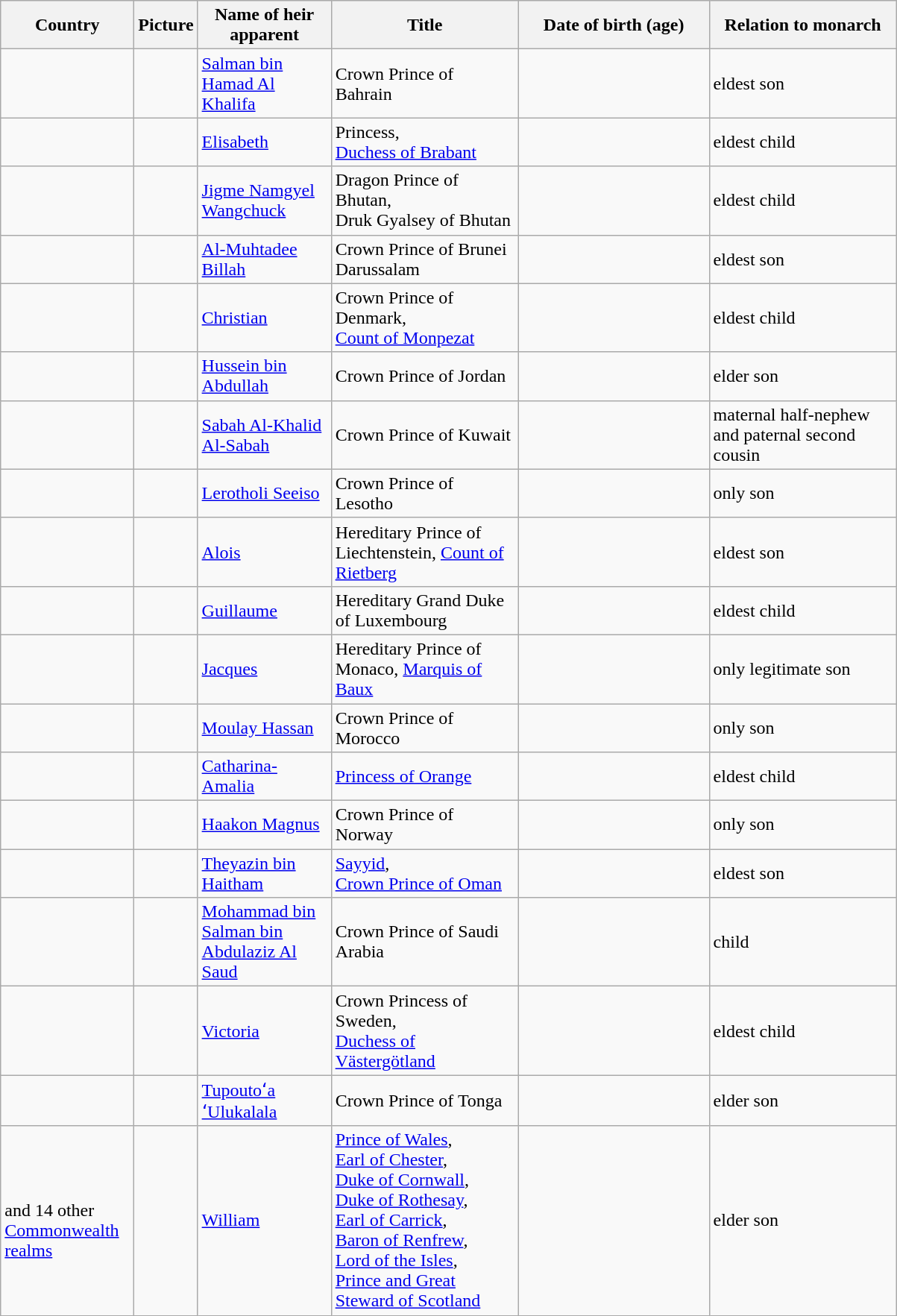<table class="wikitable sortable">
<tr>
<th style="width:7em">Country</th>
<th class="unsortable" style="width:1em">Picture</th>
<th style="width:7em">Name of heir apparent</th>
<th style="width:10em">Title</th>
<th style="width:10.2em">Date of birth (age)</th>
<th style="width:10em">Relation to monarch</th>
</tr>
<tr>
<td></td>
<td></td>
<td><a href='#'>Salman bin Hamad Al Khalifa</a></td>
<td>Crown Prince of Bahrain</td>
<td></td>
<td>eldest son</td>
</tr>
<tr>
<td></td>
<td></td>
<td><a href='#'>Elisabeth</a></td>
<td>Princess, <br><a href='#'>Duchess of Brabant</a></td>
<td></td>
<td>eldest child</td>
</tr>
<tr>
<td></td>
<td></td>
<td><a href='#'>Jigme Namgyel Wangchuck</a></td>
<td>Dragon Prince of Bhutan, <br>Druk Gyalsey of Bhutan</td>
<td></td>
<td>eldest child</td>
</tr>
<tr>
<td></td>
<td></td>
<td><a href='#'>Al-Muhtadee Billah</a></td>
<td>Crown Prince of Brunei Darussalam</td>
<td></td>
<td>eldest son</td>
</tr>
<tr>
<td></td>
<td></td>
<td><a href='#'>Christian</a></td>
<td>Crown Prince of Denmark, <br><a href='#'>Count of Monpezat</a></td>
<td></td>
<td>eldest child</td>
</tr>
<tr>
<td></td>
<td></td>
<td><a href='#'>Hussein bin Abdullah</a></td>
<td>Crown Prince of Jordan</td>
<td></td>
<td>elder son</td>
</tr>
<tr>
<td></td>
<td></td>
<td><a href='#'>Sabah Al-Khalid Al-Sabah</a></td>
<td>Crown Prince of Kuwait</td>
<td></td>
<td>maternal half-nephew and paternal second cousin</td>
</tr>
<tr>
<td></td>
<td></td>
<td><a href='#'>Lerotholi Seeiso</a></td>
<td>Crown Prince of Lesotho</td>
<td></td>
<td>only son</td>
</tr>
<tr>
<td></td>
<td></td>
<td><a href='#'>Alois</a></td>
<td>Hereditary Prince of Liechtenstein, <a href='#'>Count of Rietberg</a></td>
<td></td>
<td>eldest son</td>
</tr>
<tr>
<td></td>
<td></td>
<td><a href='#'>Guillaume</a></td>
<td>Hereditary Grand Duke of Luxembourg</td>
<td></td>
<td>eldest child</td>
</tr>
<tr>
<td></td>
<td></td>
<td><a href='#'>Jacques</a></td>
<td>Hereditary Prince of Monaco, <a href='#'>Marquis of Baux</a></td>
<td></td>
<td>only legitimate son</td>
</tr>
<tr>
<td></td>
<td></td>
<td><a href='#'>Moulay Hassan</a></td>
<td>Crown Prince of Morocco</td>
<td></td>
<td>only son</td>
</tr>
<tr>
<td></td>
<td></td>
<td><a href='#'>Catharina-Amalia</a></td>
<td><a href='#'>Princess of Orange</a></td>
<td></td>
<td>eldest child</td>
</tr>
<tr>
<td></td>
<td></td>
<td><a href='#'>Haakon Magnus</a></td>
<td>Crown Prince of Norway</td>
<td></td>
<td>only son</td>
</tr>
<tr>
<td></td>
<td></td>
<td><a href='#'>Theyazin bin Haitham</a></td>
<td><a href='#'>Sayyid</a>, <br><a href='#'>Crown Prince of Oman</a></td>
<td></td>
<td>eldest son</td>
</tr>
<tr>
<td></td>
<td></td>
<td><a href='#'>Mohammad bin Salman bin Abdulaziz Al Saud</a></td>
<td>Crown Prince of Saudi Arabia</td>
<td></td>
<td>child</td>
</tr>
<tr>
<td></td>
<td></td>
<td><a href='#'>Victoria</a></td>
<td>Crown Princess of Sweden, <br><a href='#'>Duchess of Västergötland</a></td>
<td></td>
<td>eldest child</td>
</tr>
<tr>
<td></td>
<td></td>
<td><a href='#'>Tupoutoʻa ʻUlukalala</a></td>
<td>Crown Prince of Tonga</td>
<td></td>
<td>elder son</td>
</tr>
<tr>
<td> <br>and 14 other <a href='#'>Commonwealth realms</a></td>
<td></td>
<td><a href='#'>William</a></td>
<td><a href='#'>Prince of Wales</a>, <br><a href='#'>Earl of Chester</a>, <br><a href='#'>Duke of Cornwall</a>, <br><a href='#'>Duke of Rothesay</a>, <br><a href='#'>Earl of Carrick</a>, <br><a href='#'>Baron of Renfrew</a>, <br><a href='#'>Lord of the Isles</a>, <br><a href='#'>Prince and Great Steward of Scotland</a></td>
<td></td>
<td>elder son</td>
</tr>
</table>
